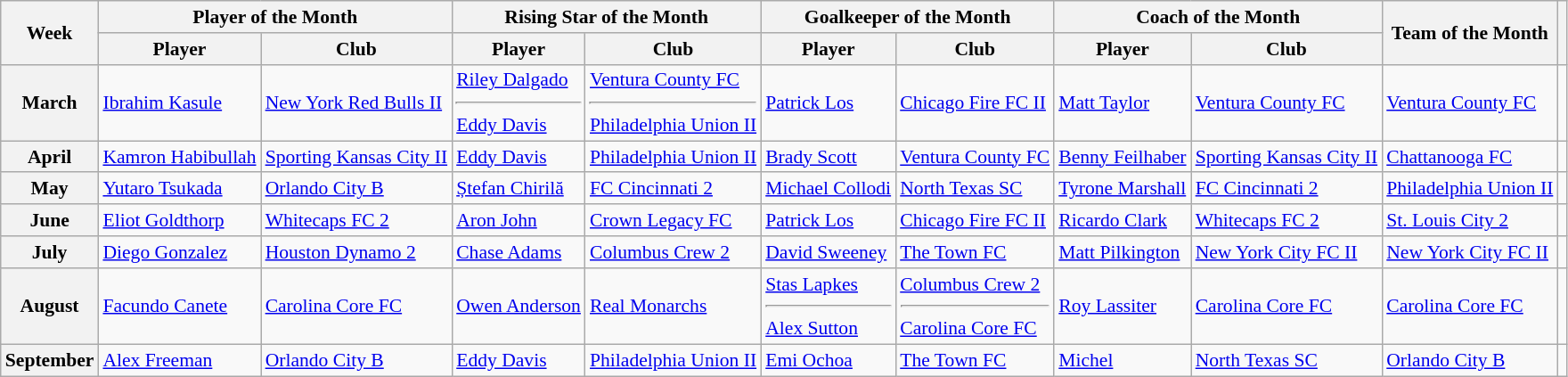<table class="wikitable" style="font-size:90%">
<tr>
<th rowspan="2">Week</th>
<th colspan="2">Player of the Month</th>
<th colspan="2">Rising Star of the Month</th>
<th colspan="2">Goalkeeper of the Month</th>
<th colspan="2">Coach of the Month</th>
<th rowspan="2">Team of the Month</th>
<th rowspan="2"></th>
</tr>
<tr>
<th>Player</th>
<th>Club</th>
<th>Player</th>
<th>Club</th>
<th>Player</th>
<th>Club</th>
<th>Player</th>
<th>Club</th>
</tr>
<tr>
<th>March</th>
<td> <a href='#'>Ibrahim Kasule</a></td>
<td><a href='#'>New York Red Bulls II</a></td>
<td> <a href='#'>Riley Dalgado</a><hr> <a href='#'>Eddy Davis</a></td>
<td><a href='#'>Ventura County FC</a><hr><a href='#'>Philadelphia Union II</a></td>
<td> <a href='#'>Patrick Los</a></td>
<td><a href='#'>Chicago Fire FC II</a></td>
<td> <a href='#'>Matt Taylor</a></td>
<td><a href='#'>Ventura County FC</a></td>
<td><a href='#'>Ventura County FC</a></td>
<td style="text-align:center"></td>
</tr>
<tr>
<th>April</th>
<td> <a href='#'>Kamron Habibullah</a></td>
<td><a href='#'>Sporting Kansas City II</a></td>
<td> <a href='#'>Eddy Davis</a></td>
<td><a href='#'>Philadelphia Union II</a></td>
<td> <a href='#'>Brady Scott</a></td>
<td><a href='#'>Ventura County FC</a></td>
<td> <a href='#'>Benny Feilhaber</a></td>
<td><a href='#'>Sporting Kansas City II</a></td>
<td><a href='#'>Chattanooga FC</a></td>
<td style="text-align:center"></td>
</tr>
<tr>
<th>May</th>
<td> <a href='#'>Yutaro Tsukada</a></td>
<td><a href='#'>Orlando City B</a></td>
<td> <a href='#'>Ștefan Chirilă</a></td>
<td><a href='#'>FC Cincinnati 2</a></td>
<td> <a href='#'>Michael Collodi</a></td>
<td><a href='#'>North Texas SC</a></td>
<td> <a href='#'>Tyrone Marshall</a></td>
<td><a href='#'>FC Cincinnati 2</a></td>
<td><a href='#'>Philadelphia Union II</a></td>
<td style="text-align:center"></td>
</tr>
<tr>
<th>June</th>
<td> <a href='#'>Eliot Goldthorp</a></td>
<td><a href='#'>Whitecaps FC 2</a></td>
<td> <a href='#'>Aron John</a></td>
<td><a href='#'>Crown Legacy FC</a></td>
<td> <a href='#'>Patrick Los</a></td>
<td><a href='#'>Chicago Fire FC II</a></td>
<td> <a href='#'>Ricardo Clark</a></td>
<td><a href='#'>Whitecaps FC 2</a></td>
<td><a href='#'>St. Louis City 2</a></td>
<td style="text-align:center"></td>
</tr>
<tr>
<th>July</th>
<td> <a href='#'>Diego Gonzalez</a></td>
<td><a href='#'>Houston Dynamo 2</a></td>
<td> <a href='#'>Chase Adams</a></td>
<td><a href='#'>Columbus Crew 2</a></td>
<td> <a href='#'>David Sweeney</a></td>
<td><a href='#'>The Town FC</a></td>
<td> <a href='#'>Matt Pilkington</a></td>
<td><a href='#'>New York City FC II</a></td>
<td><a href='#'>New York City FC II</a></td>
<td style="text-align:center"></td>
</tr>
<tr>
<th>August</th>
<td> <a href='#'>Facundo Canete</a></td>
<td><a href='#'>Carolina Core FC</a></td>
<td> <a href='#'>Owen Anderson</a></td>
<td><a href='#'>Real Monarchs</a></td>
<td> <a href='#'>Stas Lapkes</a><hr>  <a href='#'>Alex Sutton</a></td>
<td><a href='#'>Columbus Crew 2</a><hr><a href='#'>Carolina Core FC</a></td>
<td> <a href='#'>Roy Lassiter</a></td>
<td><a href='#'>Carolina Core FC</a></td>
<td><a href='#'>Carolina Core FC</a></td>
<td style="text-align:center"></td>
</tr>
<tr>
<th>September</th>
<td> <a href='#'>Alex Freeman</a></td>
<td><a href='#'>Orlando City B</a></td>
<td> <a href='#'>Eddy Davis</a></td>
<td><a href='#'>Philadelphia Union II</a></td>
<td> <a href='#'>Emi Ochoa</a></td>
<td><a href='#'>The Town FC</a></td>
<td> <a href='#'>Michel</a></td>
<td><a href='#'>North Texas SC</a></td>
<td><a href='#'>Orlando City B</a></td>
<td style="text-align:center"></td>
</tr>
</table>
